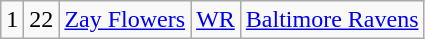<table class="wikitable" style="text-align:center">
<tr>
<td>1</td>
<td>22</td>
<td><a href='#'>Zay Flowers</a></td>
<td><a href='#'>WR</a></td>
<td><a href='#'>Baltimore Ravens</a></td>
</tr>
</table>
